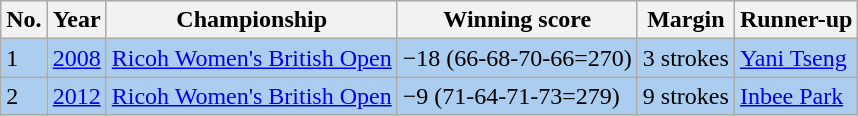<table class="wikitable">
<tr>
<th>No.</th>
<th>Year</th>
<th>Championship</th>
<th>Winning score</th>
<th>Margin</th>
<th>Runner-up</th>
</tr>
<tr style="background:#ABCDEF;">
<td>1</td>
<td><a href='#'>2008</a></td>
<td><a href='#'>Ricoh Women's British Open</a></td>
<td>−18 (66-68-70-66=270)</td>
<td>3 strokes</td>
<td> <a href='#'>Yani Tseng</a></td>
</tr>
<tr style="background:#ABCDEF;">
<td>2</td>
<td><a href='#'>2012</a></td>
<td><a href='#'>Ricoh Women's British Open</a></td>
<td>−9 (71-64-71-73=279)</td>
<td>9 strokes</td>
<td> <a href='#'>Inbee Park</a></td>
</tr>
</table>
